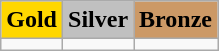<table class=wikitable>
<tr>
<td align=center bgcolor=gold> <strong>Gold</strong></td>
<td align=center bgcolor=silver> <strong>Silver</strong></td>
<td align=center bgcolor=cc9966> <strong>Bronze</strong></td>
</tr>
<tr>
<td></td>
<td></td>
<td></td>
</tr>
</table>
